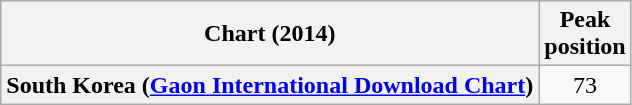<table class="wikitable plainrowheaders">
<tr>
<th>Chart (2014)</th>
<th>Peak<br>position</th>
</tr>
<tr>
<th scope="row">South Korea (<a href='#'>Gaon International Download Chart</a>)</th>
<td style="text-align:center;">73</td>
</tr>
</table>
